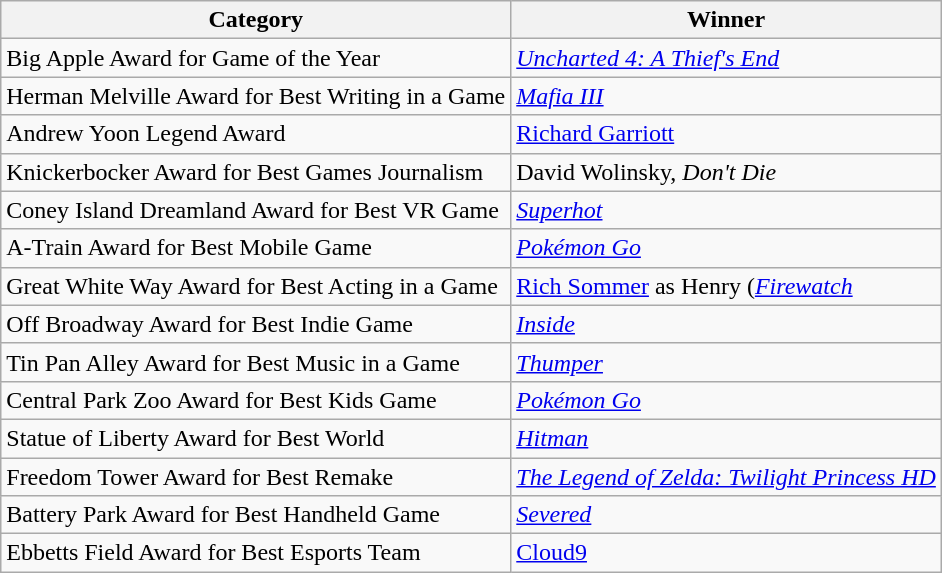<table class="wikitable sortable plainrowheaders" border="none" style="margin:0">
<tr valign="bottom">
<th scope="col">Category</th>
<th scope="col">Winner</th>
</tr>
<tr>
<td>Big Apple Award for Game of the Year</td>
<td><em><a href='#'>Uncharted 4: A Thief's End</a></em></td>
</tr>
<tr>
<td>Herman Melville Award for Best Writing in a Game</td>
<td><em><a href='#'>Mafia III</a></em></td>
</tr>
<tr>
<td>Andrew Yoon Legend Award</td>
<td><a href='#'>Richard Garriott</a></td>
</tr>
<tr>
<td>Knickerbocker Award for Best Games Journalism</td>
<td>David Wolinsky, <em>Don't Die</em></td>
</tr>
<tr>
<td>Coney Island Dreamland Award for Best VR Game</td>
<td><em><a href='#'>Superhot</a></em></td>
</tr>
<tr>
<td>A-Train Award for Best Mobile Game</td>
<td><em><a href='#'>Pokémon Go</a></em></td>
</tr>
<tr>
<td>Great White Way Award for Best Acting in a Game</td>
<td><a href='#'>Rich Sommer</a> as Henry (<em><a href='#'>Firewatch</a></em></td>
</tr>
<tr>
<td>Off Broadway Award for Best Indie Game</td>
<td><em><a href='#'>Inside</a></em></td>
</tr>
<tr>
<td>Tin Pan Alley Award for Best Music in a Game</td>
<td><em><a href='#'>Thumper</a></em></td>
</tr>
<tr>
<td>Central Park Zoo Award for Best Kids Game</td>
<td><em><a href='#'>Pokémon Go</a></em></td>
</tr>
<tr>
<td>Statue of Liberty Award for Best World</td>
<td><em><a href='#'>Hitman</a></em></td>
</tr>
<tr>
<td>Freedom Tower Award for Best Remake</td>
<td><em><a href='#'>The Legend of Zelda: Twilight Princess HD</a></em></td>
</tr>
<tr>
<td>Battery Park Award for Best Handheld Game</td>
<td><em><a href='#'>Severed</a></em></td>
</tr>
<tr>
<td>Ebbetts Field Award for Best Esports Team</td>
<td><a href='#'>Cloud9</a></td>
</tr>
</table>
